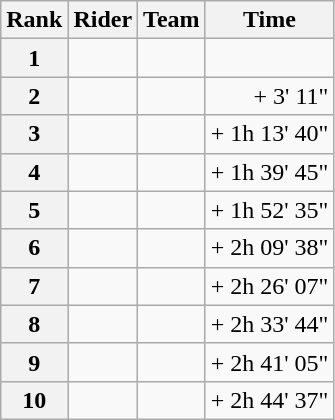<table class="wikitable">
<tr>
<th scope="col">Rank</th>
<th scope="col">Rider</th>
<th scope="col">Team</th>
<th scope="col">Time</th>
</tr>
<tr>
<th scope="row">1</th>
<td> </td>
<td></td>
<td style="text-align:right;"></td>
</tr>
<tr>
<th scope="row">2</th>
<td> </td>
<td></td>
<td style="text-align:right;">+ 3' 11"</td>
</tr>
<tr>
<th scope="row">3</th>
<td></td>
<td></td>
<td style="text-align:right;">+ 1h 13' 40"</td>
</tr>
<tr>
<th scope="row">4</th>
<td></td>
<td></td>
<td style="text-align:right;">+ 1h 39' 45"</td>
</tr>
<tr>
<th scope="row">5</th>
<td></td>
<td></td>
<td style="text-align:right;">+ 1h 52' 35"</td>
</tr>
<tr>
<th scope="row">6</th>
<td> </td>
<td></td>
<td style="text-align:right;">+ 2h 09' 38"</td>
</tr>
<tr>
<th scope="row">7</th>
<td></td>
<td></td>
<td style="text-align:right;">+ 2h 26' 07"</td>
</tr>
<tr>
<th scope="row">8</th>
<td></td>
<td></td>
<td style="text-align:right;">+ 2h 33' 44"</td>
</tr>
<tr>
<th scope="row">9</th>
<td></td>
<td></td>
<td style="text-align:right;">+ 2h 41' 05"</td>
</tr>
<tr>
<th scope="row">10</th>
<td> </td>
<td></td>
<td style="text-align:right;">+ 2h 44' 37"</td>
</tr>
</table>
